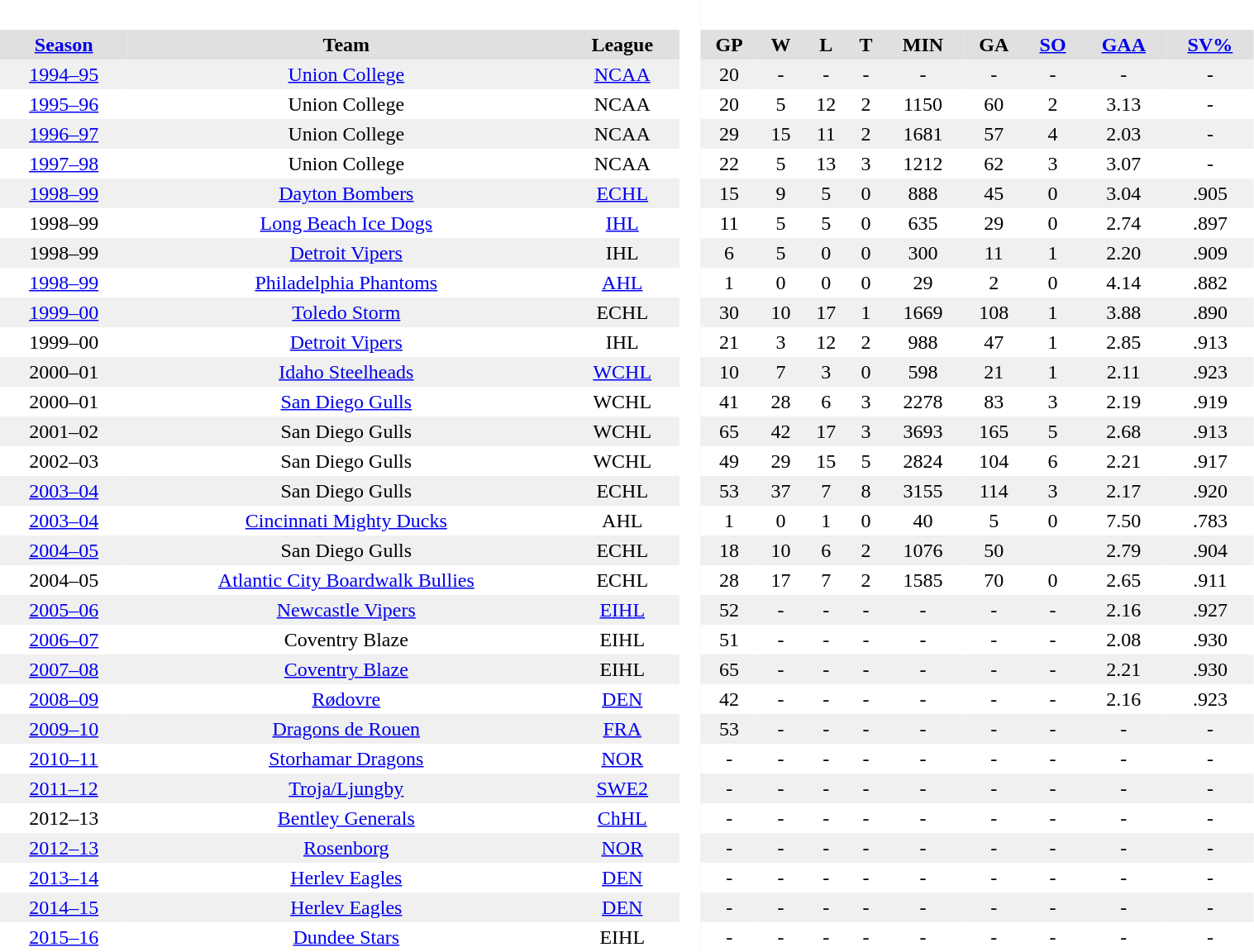<table BORDER="0" CELLPADDING="3" CELLSPACING="0" width="80%">
<tr bgcolor="#e0e0e0">
<th colspan="3" bgcolor="#ffffff"> </th>
<th rowspan="99" bgcolor="#ffffff"> </th>
</tr>
<tr bgcolor="#e0e0e0">
<th><a href='#'>Season</a></th>
<th>Team</th>
<th>League</th>
<th>GP</th>
<th>W</th>
<th>L</th>
<th>T</th>
<th>MIN</th>
<th>GA</th>
<th><a href='#'>SO</a></th>
<th><a href='#'>GAA</a></th>
<th><a href='#'>SV%</a></th>
</tr>
<tr ALIGN="center"  bgcolor="#f0f0f0">
<td><a href='#'>1994–95</a></td>
<td><a href='#'>Union College</a></td>
<td><a href='#'>NCAA</a></td>
<td>20</td>
<td>-</td>
<td>-</td>
<td>-</td>
<td>-</td>
<td>-</td>
<td>-</td>
<td>-</td>
<td>-</td>
</tr>
<tr ALIGN="center">
<td><a href='#'>1995–96</a></td>
<td>Union College</td>
<td>NCAA</td>
<td>20</td>
<td>5</td>
<td>12</td>
<td>2</td>
<td>1150</td>
<td>60</td>
<td>2</td>
<td>3.13</td>
<td>-</td>
</tr>
<tr ALIGN="center"  bgcolor="#f0f0f0">
<td><a href='#'>1996–97</a></td>
<td>Union College</td>
<td>NCAA</td>
<td>29</td>
<td>15</td>
<td>11</td>
<td>2</td>
<td>1681</td>
<td>57</td>
<td>4</td>
<td>2.03</td>
<td>-</td>
</tr>
<tr ALIGN="center">
<td><a href='#'>1997–98</a></td>
<td>Union College</td>
<td>NCAA</td>
<td>22</td>
<td>5</td>
<td>13</td>
<td>3</td>
<td>1212</td>
<td>62</td>
<td>3</td>
<td>3.07</td>
<td>-</td>
</tr>
<tr ALIGN="center"  bgcolor="#f0f0f0">
<td><a href='#'>1998–99</a></td>
<td><a href='#'>Dayton Bombers</a></td>
<td><a href='#'>ECHL</a></td>
<td>15</td>
<td>9</td>
<td>5</td>
<td>0</td>
<td>888</td>
<td>45</td>
<td>0</td>
<td>3.04</td>
<td>.905</td>
</tr>
<tr ALIGN="center">
<td>1998–99</td>
<td><a href='#'>Long Beach Ice Dogs</a></td>
<td><a href='#'>IHL</a></td>
<td>11</td>
<td>5</td>
<td>5</td>
<td>0</td>
<td>635</td>
<td>29</td>
<td>0</td>
<td>2.74</td>
<td>.897</td>
</tr>
<tr ALIGN="center"  bgcolor="#f0f0f0">
<td>1998–99</td>
<td><a href='#'>Detroit Vipers</a></td>
<td>IHL</td>
<td>6</td>
<td>5</td>
<td>0</td>
<td>0</td>
<td>300</td>
<td>11</td>
<td>1</td>
<td>2.20</td>
<td>.909</td>
</tr>
<tr ALIGN="center">
<td><a href='#'>1998–99</a></td>
<td><a href='#'>Philadelphia Phantoms</a></td>
<td><a href='#'>AHL</a></td>
<td>1</td>
<td>0</td>
<td>0</td>
<td>0</td>
<td>29</td>
<td>2</td>
<td>0</td>
<td>4.14</td>
<td>.882</td>
</tr>
<tr ALIGN="center"  bgcolor="#f0f0f0">
<td><a href='#'>1999–00</a></td>
<td><a href='#'>Toledo Storm</a></td>
<td>ECHL</td>
<td>30</td>
<td>10</td>
<td>17</td>
<td>1</td>
<td>1669</td>
<td>108</td>
<td>1</td>
<td>3.88</td>
<td>.890</td>
</tr>
<tr ALIGN="center">
<td>1999–00</td>
<td><a href='#'>Detroit Vipers</a></td>
<td>IHL</td>
<td>21</td>
<td>3</td>
<td>12</td>
<td>2</td>
<td>988</td>
<td>47</td>
<td>1</td>
<td>2.85</td>
<td>.913</td>
</tr>
<tr ALIGN="center"  bgcolor="#f0f0f0">
<td>2000–01</td>
<td><a href='#'>Idaho Steelheads</a></td>
<td><a href='#'>WCHL</a></td>
<td>10</td>
<td>7</td>
<td>3</td>
<td>0</td>
<td>598</td>
<td>21</td>
<td>1</td>
<td>2.11</td>
<td>.923</td>
</tr>
<tr ALIGN="center">
<td>2000–01</td>
<td><a href='#'>San Diego Gulls</a></td>
<td>WCHL</td>
<td>41</td>
<td>28</td>
<td>6</td>
<td>3</td>
<td>2278</td>
<td>83</td>
<td>3</td>
<td>2.19</td>
<td>.919</td>
</tr>
<tr ALIGN="center"  bgcolor="#f0f0f0">
<td>2001–02</td>
<td>San Diego Gulls</td>
<td>WCHL</td>
<td>65</td>
<td>42</td>
<td>17</td>
<td>3</td>
<td>3693</td>
<td>165</td>
<td>5</td>
<td>2.68</td>
<td>.913</td>
</tr>
<tr ALIGN="center">
<td>2002–03</td>
<td>San Diego Gulls</td>
<td>WCHL</td>
<td>49</td>
<td>29</td>
<td>15</td>
<td>5</td>
<td>2824</td>
<td>104</td>
<td>6</td>
<td>2.21</td>
<td>.917</td>
</tr>
<tr ALIGN="center"  bgcolor="#f0f0f0">
<td><a href='#'>2003–04</a></td>
<td>San Diego Gulls</td>
<td>ECHL</td>
<td>53</td>
<td>37</td>
<td>7</td>
<td>8</td>
<td>3155</td>
<td>114</td>
<td>3</td>
<td>2.17</td>
<td>.920</td>
</tr>
<tr ALIGN="center">
<td><a href='#'>2003–04</a></td>
<td><a href='#'>Cincinnati Mighty Ducks</a></td>
<td>AHL</td>
<td>1</td>
<td>0</td>
<td>1</td>
<td>0</td>
<td>40</td>
<td>5</td>
<td>0</td>
<td>7.50</td>
<td>.783</td>
</tr>
<tr ALIGN="center"  bgcolor="#f0f0f0">
<td><a href='#'>2004–05</a></td>
<td>San Diego Gulls</td>
<td>ECHL</td>
<td>18</td>
<td>10</td>
<td>6</td>
<td>2</td>
<td>1076</td>
<td>50</td>
<td></td>
<td>2.79</td>
<td>.904</td>
</tr>
<tr ALIGN="center">
<td>2004–05</td>
<td><a href='#'>Atlantic City Boardwalk Bullies</a></td>
<td>ECHL</td>
<td>28</td>
<td>17</td>
<td>7</td>
<td>2</td>
<td>1585</td>
<td>70</td>
<td>0</td>
<td>2.65</td>
<td>.911</td>
</tr>
<tr ALIGN="center"  bgcolor="#f0f0f0">
<td><a href='#'>2005–06</a></td>
<td><a href='#'>Newcastle Vipers</a></td>
<td><a href='#'>EIHL</a></td>
<td>52</td>
<td>-</td>
<td>-</td>
<td>-</td>
<td>-</td>
<td>-</td>
<td>-</td>
<td>2.16</td>
<td>.927</td>
</tr>
<tr ALIGN="center">
<td><a href='#'>2006–07</a></td>
<td>Coventry Blaze</td>
<td>EIHL</td>
<td>51</td>
<td>-</td>
<td>-</td>
<td>-</td>
<td>-</td>
<td>-</td>
<td>-</td>
<td>2.08</td>
<td>.930</td>
</tr>
<tr ALIGN="center"  bgcolor="#f0f0f0">
<td><a href='#'>2007–08</a></td>
<td><a href='#'>Coventry Blaze</a></td>
<td>EIHL</td>
<td>65</td>
<td>-</td>
<td>-</td>
<td>-</td>
<td>-</td>
<td>-</td>
<td>-</td>
<td>2.21</td>
<td>.930</td>
</tr>
<tr ALIGN="center">
<td><a href='#'>2008–09</a></td>
<td><a href='#'>Rødovre</a></td>
<td><a href='#'>DEN</a></td>
<td>42</td>
<td>-</td>
<td>-</td>
<td>-</td>
<td>-</td>
<td>-</td>
<td>-</td>
<td>2.16</td>
<td>.923</td>
</tr>
<tr ALIGN="center"  bgcolor="#f0f0f0">
<td><a href='#'>2009–10</a></td>
<td><a href='#'>Dragons de Rouen</a></td>
<td><a href='#'>FRA</a></td>
<td>53</td>
<td>-</td>
<td>-</td>
<td>-</td>
<td>-</td>
<td>-</td>
<td>-</td>
<td>-</td>
<td>-</td>
</tr>
<tr ALIGN="center">
<td><a href='#'>2010–11</a></td>
<td><a href='#'>Storhamar Dragons</a></td>
<td><a href='#'>NOR</a></td>
<td>-</td>
<td>-</td>
<td>-</td>
<td>-</td>
<td>-</td>
<td>-</td>
<td>-</td>
<td>-</td>
<td>-</td>
</tr>
<tr ALIGN="center"  bgcolor="#f0f0f0">
<td><a href='#'>2011–12</a></td>
<td><a href='#'>Troja/Ljungby</a></td>
<td><a href='#'>SWE2</a></td>
<td>-</td>
<td>-</td>
<td>-</td>
<td>-</td>
<td>-</td>
<td>-</td>
<td>-</td>
<td>-</td>
<td>-</td>
</tr>
<tr ALIGN="center">
<td>2012–13</td>
<td><a href='#'>Bentley Generals</a></td>
<td><a href='#'>ChHL</a></td>
<td>-</td>
<td>-</td>
<td>-</td>
<td>-</td>
<td>-</td>
<td>-</td>
<td>-</td>
<td>-</td>
<td>-</td>
</tr>
<tr ALIGN="center"  bgcolor="#f0f0f0">
<td><a href='#'>2012–13</a></td>
<td><a href='#'>Rosenborg</a></td>
<td><a href='#'>NOR</a></td>
<td>-</td>
<td>-</td>
<td>-</td>
<td>-</td>
<td>-</td>
<td>-</td>
<td>-</td>
<td>-</td>
<td>-</td>
</tr>
<tr ALIGN="center">
<td><a href='#'>2013–14</a></td>
<td><a href='#'>Herlev Eagles</a></td>
<td><a href='#'>DEN</a></td>
<td>-</td>
<td>-</td>
<td>-</td>
<td>-</td>
<td>-</td>
<td>-</td>
<td>-</td>
<td>-</td>
<td>-</td>
</tr>
<tr ALIGN="center"  bgcolor="#f0f0f0">
<td><a href='#'>2014–15</a></td>
<td><a href='#'>Herlev Eagles</a></td>
<td><a href='#'>DEN</a></td>
<td>-</td>
<td>-</td>
<td>-</td>
<td>-</td>
<td>-</td>
<td>-</td>
<td>-</td>
<td>-</td>
<td>-</td>
</tr>
<tr ALIGN="center">
<td><a href='#'>2015–16</a></td>
<td><a href='#'>Dundee Stars</a></td>
<td>EIHL</td>
<td>-</td>
<td>-</td>
<td>-</td>
<td>-</td>
<td>-</td>
<td>-</td>
<td>-</td>
<td>-</td>
<td>-</td>
</tr>
</table>
